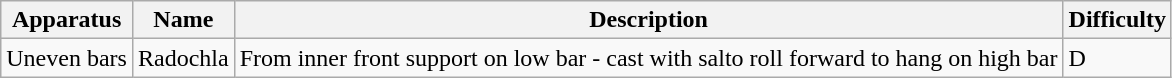<table class="wikitable">
<tr>
<th>Apparatus</th>
<th>Name</th>
<th>Description</th>
<th>Difficulty</th>
</tr>
<tr>
<td>Uneven bars</td>
<td>Radochla</td>
<td>From inner front support on low bar - cast with salto roll forward to hang on high bar</td>
<td>D</td>
</tr>
</table>
